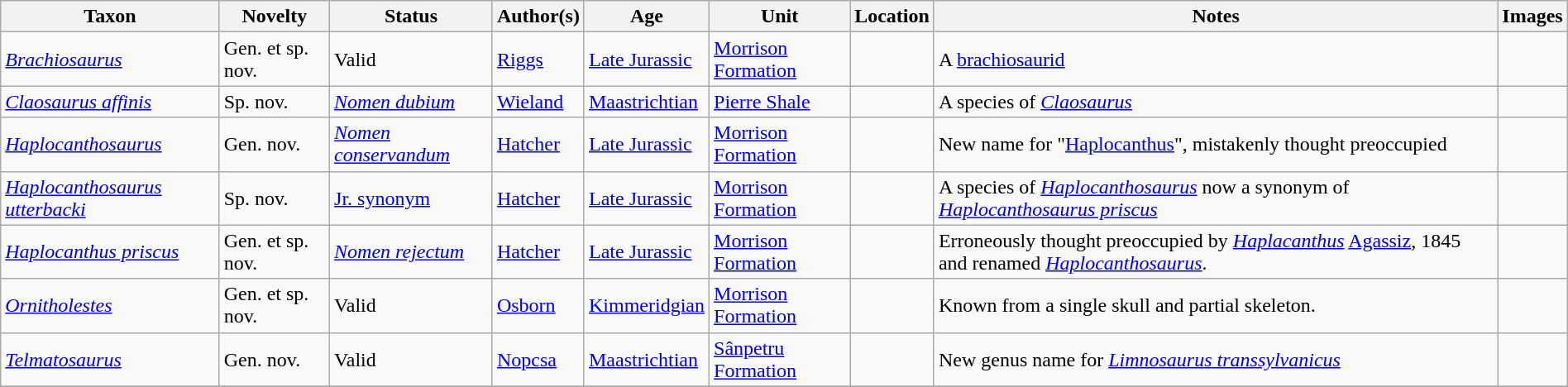<table class="wikitable sortable" align="center" width="100%">
<tr>
<th>Taxon</th>
<th>Novelty</th>
<th>Status</th>
<th>Author(s)</th>
<th>Age</th>
<th>Unit</th>
<th>Location</th>
<th>Notes</th>
<th>Images</th>
</tr>
<tr>
<td><em><a href='#'>Brachiosaurus</a></em></td>
<td>Gen. et sp. nov.</td>
<td>Valid</td>
<td><a href='#'>Riggs</a></td>
<td><a href='#'>Late Jurassic</a></td>
<td><a href='#'>Morrison Formation</a></td>
<td></td>
<td>A <a href='#'>brachiosaurid</a></td>
<td></td>
</tr>
<tr>
<td><em><a href='#'>Claosaurus affinis</a></em></td>
<td>Sp. nov.</td>
<td><em><a href='#'>Nomen dubium</a></em></td>
<td><a href='#'>Wieland</a></td>
<td><a href='#'>Maastrichtian</a></td>
<td><a href='#'>Pierre Shale</a></td>
<td></td>
<td>A species of <em><a href='#'>Claosaurus</a></em></td>
<td></td>
</tr>
<tr>
<td><em><a href='#'>Haplocanthosaurus</a></em></td>
<td>Gen. nov.</td>
<td><em><a href='#'>Nomen conservandum</a></em></td>
<td><a href='#'>Hatcher</a></td>
<td><a href='#'>Late Jurassic</a></td>
<td><a href='#'>Morrison Formation</a></td>
<td></td>
<td>New name for "<a href='#'>Haplocanthus</a>", mistakenly thought preoccupied</td>
<td></td>
</tr>
<tr>
<td><em><a href='#'>Haplocanthosaurus utterbacki</a></em></td>
<td>Sp. nov.</td>
<td><a href='#'>Jr. synonym</a></td>
<td><a href='#'>Hatcher</a></td>
<td><a href='#'>Late Jurassic</a></td>
<td><a href='#'>Morrison Formation</a></td>
<td></td>
<td>A species of <em><a href='#'>Haplocanthosaurus</a></em> now a synonym of <em><a href='#'>Haplocanthosaurus priscus</a></em></td>
<td></td>
</tr>
<tr>
<td><em><a href='#'>Haplocanthus priscus</a></em></td>
<td>Gen. et sp. nov.</td>
<td><em><a href='#'>Nomen rejectum</a></em></td>
<td><a href='#'>Hatcher</a></td>
<td><a href='#'>Late Jurassic</a></td>
<td><a href='#'>Morrison Formation</a></td>
<td></td>
<td>Erroneously thought preoccupied by <em><a href='#'>Haplacanthus</a></em> <a href='#'>Agassiz</a>, 1845 and renamed <em><a href='#'>Haplocanthosaurus</a></em>.</td>
<td></td>
</tr>
<tr>
<td><em><a href='#'>Ornitholestes</a></em></td>
<td>Gen. et sp. nov.</td>
<td>Valid</td>
<td><a href='#'>Osborn</a></td>
<td><a href='#'>Kimmeridgian</a></td>
<td><a href='#'>Morrison Formation</a></td>
<td></td>
<td>Known from a single skull and partial skeleton.</td>
<td></td>
</tr>
<tr>
<td><em><a href='#'>Telmatosaurus</a></em></td>
<td>Gen. nov.</td>
<td>Valid</td>
<td><a href='#'>Nopcsa</a></td>
<td><a href='#'>Maastrichtian</a></td>
<td><a href='#'>Sânpetru Formation</a></td>
<td></td>
<td>New genus name for <em><a href='#'>Limnosaurus transsylvanicus</a></em></td>
<td></td>
</tr>
<tr>
</tr>
</table>
